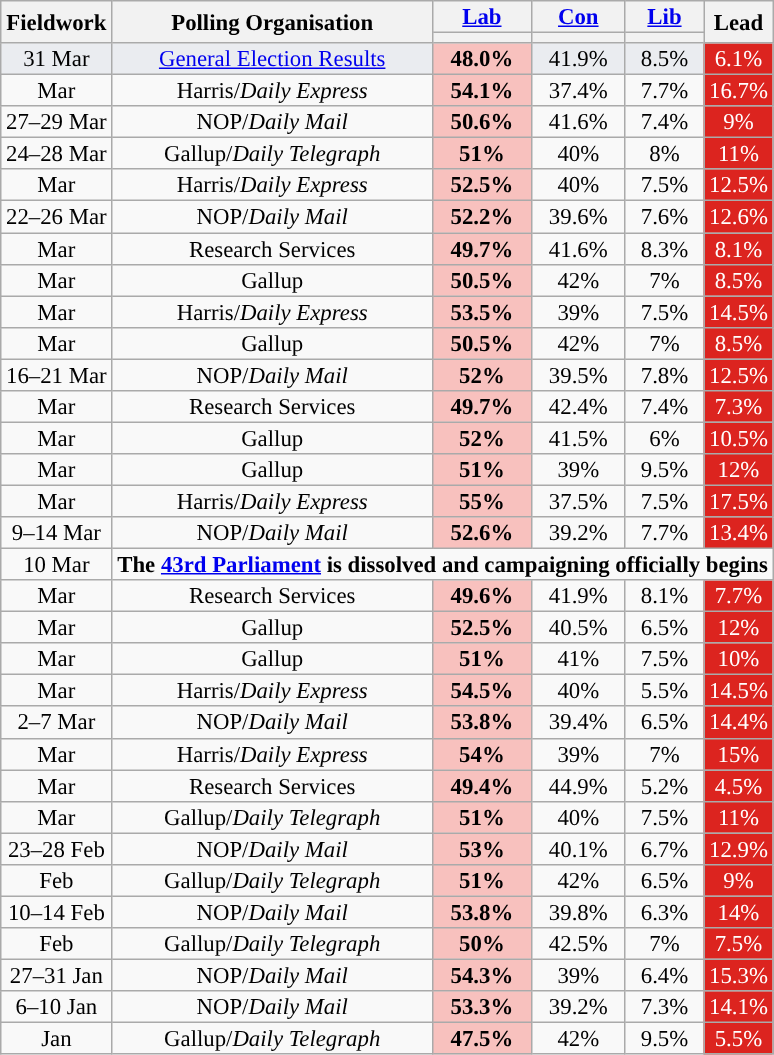<table class="wikitable" style="text-align: center; line-height: 14px; font-size: 95%;">
<tr>
<th rowspan="2">Fieldwork</th>
<th rowspan="2">Polling Organisation</th>
<th><a href='#'>Lab</a></th>
<th><a href='#'>Con</a></th>
<th><a href='#'>Lib</a></th>
<th class="unsortable" style="width:20px;" rowspan="2">Lead</th>
</tr>
<tr>
<th style="background:"></th>
<th style="background:"></th>
<th style="background:"></th>
</tr>
<tr>
<td style="background:#EAECF0;">31 Mar</td>
<td style="background:#EAECF0;"><a href='#'>General Election Results</a></td>
<td style="background:#F8C1BE;"><strong>48.0%</strong></td>
<td style="background:#EAECF0;">41.9%</td>
<td style="background:#EAECF0;">8.5%</td>
<td style="background:#DC241F; color:white;">6.1%</td>
</tr>
<tr>
<td>Mar</td>
<td>Harris/<em>Daily Express</em></td>
<td style="background:#F8C1BE"><strong>54.1%</strong></td>
<td>37.4%</td>
<td>7.7%</td>
<td style="background:#DC241F; color:white;">16.7%</td>
</tr>
<tr>
<td>27–29 Mar</td>
<td>NOP/<em>Daily Mail</em></td>
<td style="background:#F8C1BE"><strong>50.6%</strong></td>
<td>41.6%</td>
<td>7.4%</td>
<td style="background:#DC241F; color:white;">9%</td>
</tr>
<tr>
<td>24–28 Mar</td>
<td>Gallup/<em>Daily Telegraph</em></td>
<td style="background:#F8C1BE"><strong>51%</strong></td>
<td>40%</td>
<td>8%</td>
<td style="background:#DC241F; color:white;">11%</td>
</tr>
<tr>
<td>Mar</td>
<td>Harris/<em>Daily Express</em></td>
<td style="background:#F8C1BE"><strong>52.5%</strong></td>
<td>40%</td>
<td>7.5%</td>
<td style="background:#DC241F; color:white;">12.5%</td>
</tr>
<tr>
<td>22–26 Mar</td>
<td>NOP/<em>Daily Mail</em></td>
<td style="background:#F8C1BE"><strong>52.2%</strong></td>
<td>39.6%</td>
<td>7.6%</td>
<td style="background:#DC241F; color:white;">12.6%</td>
</tr>
<tr>
<td>Mar</td>
<td>Research Services</td>
<td style="background:#F8C1BE"><strong>49.7%</strong></td>
<td>41.6%</td>
<td>8.3%</td>
<td style="background:#DC241F; color:white;">8.1%</td>
</tr>
<tr>
<td>Mar</td>
<td>Gallup</td>
<td style="background:#F8C1BE"><strong>50.5%</strong></td>
<td>42%</td>
<td>7%</td>
<td style="background:#DC241F; color:white;">8.5%</td>
</tr>
<tr>
<td>Mar</td>
<td>Harris/<em>Daily Express</em></td>
<td style="background:#F8C1BE"><strong>53.5%</strong></td>
<td>39%</td>
<td>7.5%</td>
<td style="background:#DC241F; color:white;">14.5%</td>
</tr>
<tr>
<td>Mar</td>
<td>Gallup</td>
<td style="background:#F8C1BE"><strong>50.5%</strong></td>
<td>42%</td>
<td>7%</td>
<td style="background:#DC241F; color:white;">8.5%</td>
</tr>
<tr>
<td>16–21 Mar</td>
<td>NOP/<em>Daily Mail</em></td>
<td style="background:#F8C1BE"><strong>52%</strong></td>
<td>39.5%</td>
<td>7.8%</td>
<td style="background:#DC241F; color:white;">12.5%</td>
</tr>
<tr>
<td>Mar</td>
<td>Research Services</td>
<td style="background:#F8C1BE"><strong>49.7%</strong></td>
<td>42.4%</td>
<td>7.4%</td>
<td style="background:#DC241F; color:white;">7.3%</td>
</tr>
<tr>
<td>Mar</td>
<td>Gallup</td>
<td style="background:#F8C1BE"><strong>52%</strong></td>
<td>41.5%</td>
<td>6%</td>
<td style="background:#DC241F; color:white;">10.5%</td>
</tr>
<tr>
<td>Mar</td>
<td>Gallup</td>
<td style="background:#F8C1BE"><strong>51%</strong></td>
<td>39%</td>
<td>9.5%</td>
<td style="background:#DC241F; color:white;">12%</td>
</tr>
<tr>
<td>Mar</td>
<td>Harris/<em>Daily Express</em></td>
<td style="background:#F8C1BE"><strong>55%</strong></td>
<td>37.5%</td>
<td>7.5%</td>
<td style="background:#DC241F; color:white;">17.5%</td>
</tr>
<tr>
<td>9–14 Mar</td>
<td>NOP/<em>Daily Mail</em></td>
<td style="background:#F8C1BE"><strong>52.6%</strong></td>
<td>39.2%</td>
<td>7.7%</td>
<td style="background:#DC241F; color:white;">13.4%</td>
</tr>
<tr>
<td>10 Mar</td>
<td colspan="5"><strong>The <a href='#'>43rd Parliament</a> is dissolved and campaigning officially begins</strong></td>
</tr>
<tr>
<td>Mar</td>
<td>Research Services</td>
<td style="background:#F8C1BE"><strong>49.6%</strong></td>
<td>41.9%</td>
<td>8.1%</td>
<td style="background:#DC241F; color:white;">7.7%</td>
</tr>
<tr>
<td>Mar</td>
<td>Gallup</td>
<td style="background:#F8C1BE"><strong>52.5%</strong></td>
<td>40.5%</td>
<td>6.5%</td>
<td style="background:#DC241F; color:white;">12%</td>
</tr>
<tr>
<td>Mar</td>
<td>Gallup</td>
<td style="background:#F8C1BE"><strong>51%</strong></td>
<td>41%</td>
<td>7.5%</td>
<td style="background:#DC241F; color:white;">10%</td>
</tr>
<tr>
<td>Mar</td>
<td>Harris/<em>Daily Express</em></td>
<td style="background:#F8C1BE"><strong>54.5%</strong></td>
<td>40%</td>
<td>5.5%</td>
<td style="background:#DC241F; color:white;">14.5%</td>
</tr>
<tr>
<td>2–7 Mar</td>
<td>NOP/<em>Daily Mail</em></td>
<td style="background:#F8C1BE"><strong>53.8%</strong></td>
<td>39.4%</td>
<td>6.5%</td>
<td style="background:#DC241F; color:white;">14.4%</td>
</tr>
<tr>
<td>Mar</td>
<td>Harris/<em>Daily Express</em></td>
<td style="background:#F8C1BE"><strong>54%</strong></td>
<td>39%</td>
<td>7%</td>
<td style="background:#DC241F; color:white;">15%</td>
</tr>
<tr>
<td>Mar</td>
<td>Research Services</td>
<td style="background:#F8C1BE"><strong>49.4%</strong></td>
<td>44.9%</td>
<td>5.2%</td>
<td style="background:#DC241F; color:white;">4.5%</td>
</tr>
<tr>
<td>Mar</td>
<td>Gallup/<em>Daily Telegraph</em></td>
<td style="background:#F8C1BE"><strong>51%</strong></td>
<td>40%</td>
<td>7.5%</td>
<td style="background:#DC241F; color:white;">11%</td>
</tr>
<tr>
<td>23–28 Feb</td>
<td>NOP/<em>Daily Mail</em></td>
<td style="background:#F8C1BE"><strong>53%</strong></td>
<td>40.1%</td>
<td>6.7%</td>
<td style="background:#DC241F; color:white;">12.9%</td>
</tr>
<tr>
<td>Feb</td>
<td>Gallup/<em>Daily Telegraph</em></td>
<td style="background:#F8C1BE"><strong>51%</strong></td>
<td>42%</td>
<td>6.5%</td>
<td style="background:#DC241F; color:white;">9%</td>
</tr>
<tr>
<td>10–14 Feb</td>
<td>NOP/<em>Daily Mail</em></td>
<td style="background:#F8C1BE"><strong>53.8%</strong></td>
<td>39.8%</td>
<td>6.3%</td>
<td style="background:#DC241F; color:white;">14%</td>
</tr>
<tr>
<td>Feb</td>
<td>Gallup/<em>Daily Telegraph</em></td>
<td style="background:#F8C1BE"><strong>50%</strong></td>
<td>42.5%</td>
<td>7%</td>
<td style="background:#DC241F; color:white;">7.5%</td>
</tr>
<tr>
<td>27–31 Jan</td>
<td>NOP/<em>Daily Mail</em></td>
<td style="background:#F8C1BE"><strong>54.3%</strong></td>
<td>39%</td>
<td>6.4%</td>
<td style="background:#DC241F; color:white;">15.3%</td>
</tr>
<tr>
<td>6–10 Jan</td>
<td>NOP/<em>Daily Mail</em></td>
<td style="background:#F8C1BE"><strong>53.3%</strong></td>
<td>39.2%</td>
<td>7.3%</td>
<td style="background:#DC241F; color:white;">14.1%</td>
</tr>
<tr>
<td>Jan</td>
<td>Gallup/<em>Daily Telegraph</em></td>
<td style="background:#F8C1BE"><strong>47.5%</strong></td>
<td>42%</td>
<td>9.5%</td>
<td style="background:#DC241F; color:white;">5.5%</td>
</tr>
</table>
